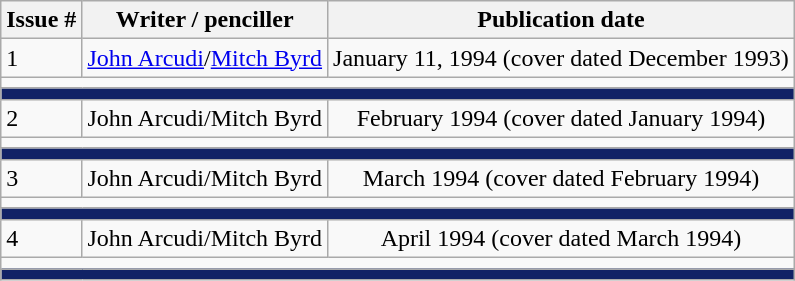<table class="wikitable">
<tr>
<th>Issue #</th>
<th>Writer / penciller</th>
<th>Publication date</th>
</tr>
<tr>
<td>1</td>
<td align="center"><a href='#'>John Arcudi</a>/<a href='#'>Mitch Byrd</a></td>
<td align="center">January 11, 1994 (cover dated December 1993)</td>
</tr>
<tr>
<td colspan="6"></td>
</tr>
<tr>
<td colspan="6" bgcolor="#112266"></td>
</tr>
<tr>
<td>2</td>
<td align="center">John Arcudi/Mitch Byrd</td>
<td align="center">February 1994 (cover dated January 1994)</td>
</tr>
<tr>
<td colspan="6"></td>
</tr>
<tr>
<td colspan="6" bgcolor="#112266"></td>
</tr>
<tr>
<td>3</td>
<td align="center">John Arcudi/Mitch Byrd</td>
<td align="center">March 1994 (cover dated February 1994)</td>
</tr>
<tr>
<td colspan="6"></td>
</tr>
<tr>
<td colspan="6" bgcolor="#112266"></td>
</tr>
<tr>
<td>4</td>
<td align="center">John Arcudi/Mitch Byrd</td>
<td align="center">April 1994 (cover dated March 1994)</td>
</tr>
<tr>
<td colspan="6"></td>
</tr>
<tr>
<td colspan="6" bgcolor="#112266"></td>
</tr>
</table>
